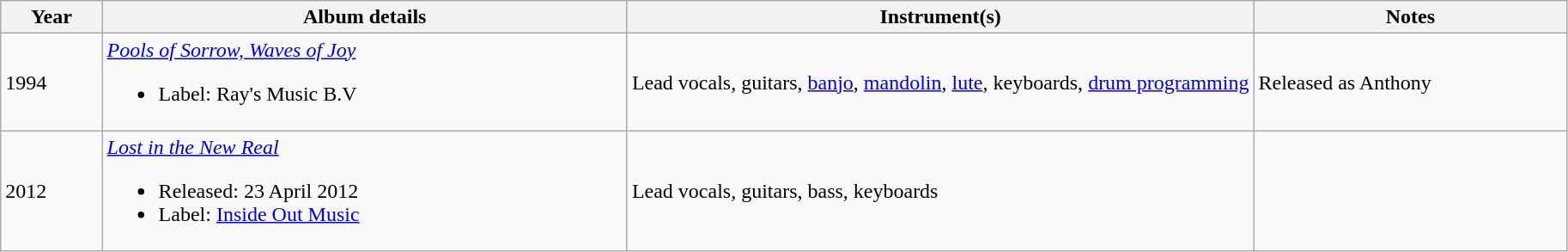<table class="wikitable">
<tr>
<th>Year</th>
<th>Album details</th>
<th width=40%>Instrument(s)</th>
<th width=20%>Notes</th>
</tr>
<tr>
<td>1994</td>
<td><em><a href='#'>Pools of Sorrow, Waves of Joy</a></em><br><ul><li>Label: Ray's Music B.V</li></ul></td>
<td>Lead vocals, guitars, <a href='#'>banjo</a>, <a href='#'>mandolin</a>, <a href='#'>lute</a>, keyboards, <a href='#'>drum programming</a></td>
<td>Released as Anthony</td>
</tr>
<tr>
<td>2012</td>
<td><em><a href='#'>Lost in the New Real</a></em><br><ul><li>Released: 23 April 2012</li><li>Label: <a href='#'>Inside Out Music</a></li></ul></td>
<td>Lead vocals, guitars, bass, keyboards</td>
<td></td>
</tr>
</table>
